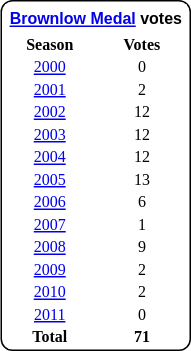<table style="margin-right: 4px; margin-top: 8px; float: right; border: 1px #000000 solid; border-radius: 8px; background: #FFFFFF; font-family: Verdana; font-size: 8pt; text-align: center;">
<tr style="background:#FFFFFF;">
<td colspan=2; style="padding: 3px; margin-bottom: -3px; margin-top: 2px; font-family: Arial; background:#FFFFFF;"><strong><a href='#'>Brownlow Medal</a> votes</strong></td>
</tr>
<tr>
<th width=50%>Season</th>
<th width=50%>Votes</th>
</tr>
<tr>
<td><a href='#'>2000</a></td>
<td>0</td>
</tr>
<tr>
<td><a href='#'>2001</a></td>
<td>2</td>
</tr>
<tr>
<td><a href='#'>2002</a></td>
<td>12</td>
</tr>
<tr>
<td><a href='#'>2003</a></td>
<td>12</td>
</tr>
<tr>
<td><a href='#'>2004</a></td>
<td>12</td>
</tr>
<tr>
<td><a href='#'>2005</a></td>
<td>13</td>
</tr>
<tr>
<td><a href='#'>2006</a></td>
<td>6</td>
</tr>
<tr>
<td><a href='#'>2007</a></td>
<td>1</td>
</tr>
<tr>
<td><a href='#'>2008</a></td>
<td>9</td>
</tr>
<tr>
<td><a href='#'>2009</a></td>
<td>2</td>
</tr>
<tr>
<td><a href='#'>2010</a></td>
<td>2</td>
</tr>
<tr>
<td><a href='#'>2011</a></td>
<td>0</td>
</tr>
<tr>
<td><strong>Total</strong></td>
<td><strong>71</strong></td>
</tr>
</table>
